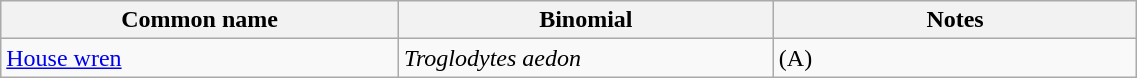<table width=60% class="wikitable">
<tr>
<th width=35%>Common name</th>
<th width=33%>Binomial</th>
<th width=32%>Notes</th>
</tr>
<tr>
<td><a href='#'>House wren</a></td>
<td><em>Troglodytes aedon</em></td>
<td>(A)</td>
</tr>
</table>
